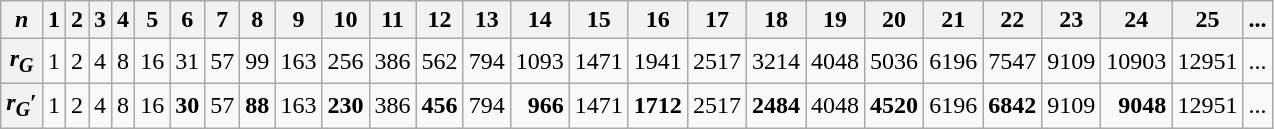<table class="wikitable" style="text-align:right;">
<tr>
<th><em>n</em></th>
<th>1</th>
<th>2</th>
<th>3</th>
<th>4</th>
<th>5</th>
<th>6</th>
<th>7</th>
<th>8</th>
<th>9</th>
<th>10</th>
<th>11</th>
<th>12</th>
<th>13</th>
<th>14</th>
<th>15</th>
<th>16</th>
<th>17</th>
<th>18</th>
<th>19</th>
<th>20</th>
<th>21</th>
<th>22</th>
<th>23</th>
<th>24</th>
<th>25</th>
<th>...</th>
</tr>
<tr>
<th><em>r<sub>G</sub></em></th>
<td>1</td>
<td>2</td>
<td>4</td>
<td>8</td>
<td>16</td>
<td>31</td>
<td>57</td>
<td>99</td>
<td>163</td>
<td>256</td>
<td>386</td>
<td>562</td>
<td>794</td>
<td>1093</td>
<td>1471</td>
<td>1941</td>
<td>2517</td>
<td>3214</td>
<td>4048</td>
<td>5036</td>
<td>6196</td>
<td>7547</td>
<td>9109</td>
<td>10903</td>
<td>12951</td>
<td>...</td>
</tr>
<tr>
<th><em>r<sub>G</sub></em>′</th>
<td>1</td>
<td>2</td>
<td>4</td>
<td>8</td>
<td>16</td>
<td><strong>30</strong></td>
<td>57</td>
<td><strong>88</strong></td>
<td>163</td>
<td><strong>230</strong></td>
<td>386</td>
<td><strong>456</strong></td>
<td>794</td>
<td><strong>966</strong></td>
<td>1471</td>
<td><strong>1712</strong></td>
<td>2517</td>
<td><strong>2484</strong></td>
<td>4048</td>
<td><strong>4520</strong></td>
<td>6196</td>
<td><strong>6842</strong></td>
<td>9109</td>
<td><strong>9048</strong></td>
<td>12951</td>
<td>...</td>
</tr>
</table>
